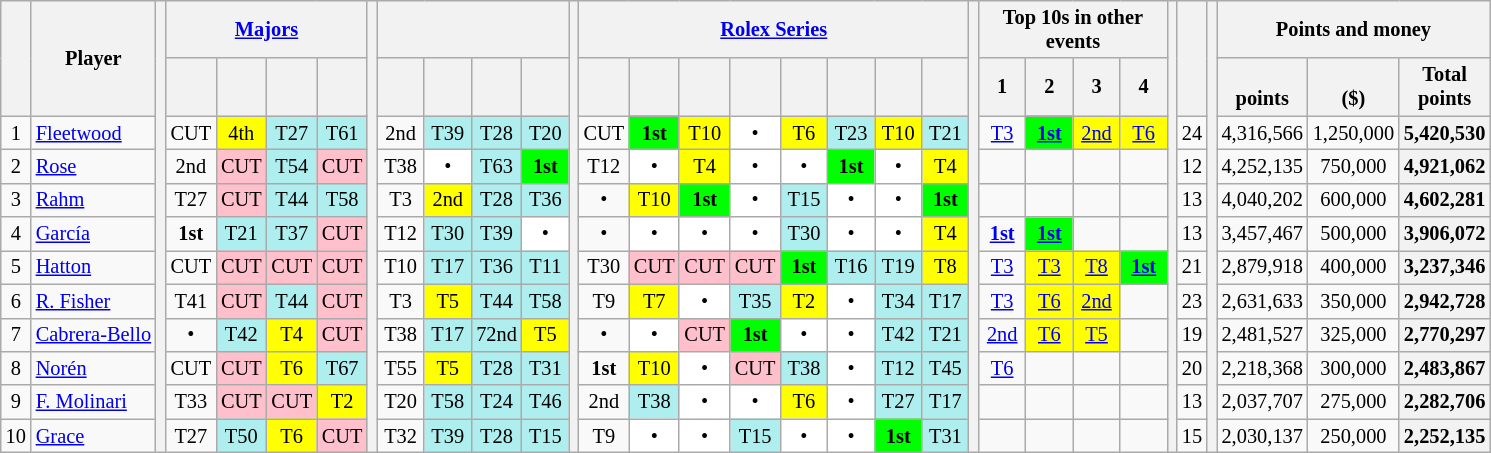<table class=wikitable style=font-size:85%;text-align:center>
<tr>
<th rowspan=2></th>
<th rowspan="2";>Player</th>
<th rowspan="32"></th>
<th colspan=4><a href='#'>Majors</a></th>
<th rowspan="32"></th>
<th colspan=4></th>
<th rowspan="32"></th>
<th colspan=8><a href='#'>Rolex Series</a></th>
<th rowspan="32"></th>
<th colspan="4">Top 10s in other  events</th>
<th rowspan="32"></th>
<th rowspan=2></th>
<th rowspan="32"></th>
<th colspan=3>Points and money</th>
</tr>
<tr>
<th style="width:25px;"></th>
<th style="width:25px;"></th>
<th style="width:25px;"></th>
<th style="width:25px;"></th>
<th style="width:25px;"></th>
<th style="width:25px;"></th>
<th style="width:25px;"></th>
<th style="width:25px;"></th>
<th style="width:25px;"></th>
<th style="width:25px;"></th>
<th style="width:25px;"></th>
<th style="width:25px;"></th>
<th style="width:25px;"></th>
<th style="width:25px;"></th>
<th style="width:25px;"></th>
<th style="width:25px;"></th>
<th style="width:25px;">1</th>
<th style="width:25px;">2</th>
<th style="width:25px;">3</th>
<th style="width:25px;">4</th>
<th style=“width:25px;”><br>points</th>
<th style=“width:25px;”><br>($)</th>
<th style=“width:25px;”>Total<br>points</th>
</tr>
<tr>
<td>1</td>
<td align="left"> <a href='#'>Fleetwood</a></td>
<td>CUT</td>
<td bgcolor="yellow">4th</td>
<td bgcolor="afeeee">T27</td>
<td bgcolor="afeeee">T61</td>
<td>2nd</td>
<td bgcolor="afeeee">T39</td>
<td bgcolor="afeeee">T28</td>
<td bgcolor="afeeee">T20</td>
<td>CUT</td>
<td bgcolor="lime"><strong>1st</strong></td>
<td bgcolor="yellow">T10</td>
<td style="background:white">•</td>
<td bgcolor="yellow">T6</td>
<td bgcolor="afeeee">T23</td>
<td bgcolor="yellow">T10</td>
<td bgcolor="afeeee">T21</td>
<td><a href='#'>T3</a></td>
<td bgcolor="lime"><a href='#'><strong>1st</strong></a></td>
<td bgcolor="yellow"><a href='#'>2nd</a></td>
<td bgcolor="yellow"><a href='#'>T6</a></td>
<td>24</td>
<td>4,316,566</td>
<td>1,250,000</td>
<th>5,420,530</th>
</tr>
<tr>
<td>2</td>
<td align="left"> <a href='#'>Rose</a></td>
<td>2nd</td>
<td bgcolor="pink">CUT</td>
<td bgcolor="afeeee">T54</td>
<td bgcolor="pink">CUT</td>
<td>T38</td>
<td style="background:white">•</td>
<td bgcolor="afeeee">T63</td>
<td bgcolor="lime"><strong>1st</strong></td>
<td>T12</td>
<td style="background:white">•</td>
<td bgcolor="yellow">T4</td>
<td style="background:white">•</td>
<td style="background:white">•</td>
<td bgcolor="lime"><strong>1st</strong></td>
<td style="background:white">•</td>
<td bgcolor="yellow">T4</td>
<td></td>
<td bgcolor=""></td>
<td bgcolor=""></td>
<td bgcolor=""></td>
<td>12</td>
<td>4,252,135</td>
<td>750,000</td>
<th>4,921,062</th>
</tr>
<tr>
<td>3</td>
<td align="left"> <a href='#'>Rahm</a></td>
<td>T27</td>
<td bgcolor="pink">CUT</td>
<td bgcolor="afeeee">T44</td>
<td bgcolor="afeeee">T58</td>
<td>T3</td>
<td bgcolor="yellow">2nd</td>
<td bgcolor="afeeee">T28</td>
<td bgcolor="afeeee">T36</td>
<td>•</td>
<td bgcolor="yellow">T10</td>
<td bgcolor="lime"><strong>1st</strong></td>
<td style="background:white">•</td>
<td bgcolor="afeeee">T15</td>
<td style="background:white">•</td>
<td style="background:white">•</td>
<td bgcolor="lime"><strong>1st</strong></td>
<td></td>
<td bgcolor=""></td>
<td bgcolor=""></td>
<td bgcolor=""></td>
<td>13</td>
<td>4,040,202</td>
<td>600,000</td>
<th>4,602,281</th>
</tr>
<tr>
<td>4</td>
<td align="left"> <a href='#'>García</a></td>
<td><strong>1st</strong></td>
<td bgcolor="afeeee">T21</td>
<td bgcolor="afeeee">T37</td>
<td bgcolor="pink">CUT</td>
<td>T12</td>
<td bgcolor="afeeee">T30</td>
<td bgcolor="afeeee">T39</td>
<td style="background:white">•</td>
<td>•</td>
<td style="background:white">•</td>
<td style="background:white">•</td>
<td style="background:white">•</td>
<td bgcolor="afeeee">T30</td>
<td style="background:white">•</td>
<td style="background:white">•</td>
<td bgcolor="yellow">T4</td>
<td><a href='#'><strong>1st</strong></a></td>
<td bgcolor="lime"><a href='#'><strong>1st</strong></a></td>
<td bgcolor=""></td>
<td bgcolor=""></td>
<td>13</td>
<td>3,457,467</td>
<td>500,000</td>
<th>3,906,072</th>
</tr>
<tr>
<td>5</td>
<td align="left"> <a href='#'>Hatton</a></td>
<td>CUT</td>
<td bgcolor="pink">CUT</td>
<td bgcolor="pink">CUT</td>
<td bgcolor="pink">CUT</td>
<td>T10</td>
<td bgcolor="afeeee">T17</td>
<td bgcolor="afeeee">T36</td>
<td bgcolor="afeeee">T11</td>
<td>T30</td>
<td bgcolor="pink">CUT</td>
<td bgcolor="pink">CUT</td>
<td bgcolor="pink">CUT</td>
<td bgcolor="lime"><strong>1st</strong></td>
<td bgcolor="afeeee">T16</td>
<td bgcolor="afeeee">T19</td>
<td bgcolor="yellow">T8</td>
<td><a href='#'>T3</a></td>
<td bgcolor="yellow"><a href='#'>T3</a></td>
<td bgcolor="yellow"><a href='#'>T8</a></td>
<td bgcolor="lime"><a href='#'><strong>1st</strong></a></td>
<td>21</td>
<td>2,879,918</td>
<td>400,000</td>
<th>3,237,346</th>
</tr>
<tr>
<td>6</td>
<td align="left"> <a href='#'>R. Fisher</a></td>
<td>T41</td>
<td bgcolor="pink">CUT</td>
<td bgcolor="afeeee">T44</td>
<td bgcolor="pink">CUT</td>
<td>T3</td>
<td bgcolor="yellow">T5</td>
<td bgcolor="afeeee">T44</td>
<td bgcolor="afeeee">T58</td>
<td>T9</td>
<td bgcolor="yellow">T7</td>
<td style="background:white">•</td>
<td bgcolor="afeeee">T35</td>
<td bgcolor="yellow">T2</td>
<td style="background:white">•</td>
<td bgcolor="afeeee">T34</td>
<td bgcolor="afeeee">T17</td>
<td><a href='#'>T3</a></td>
<td bgcolor="yellow"><a href='#'>T6</a></td>
<td bgcolor="yellow"><a href='#'>2nd</a></td>
<td bgcolor=""></td>
<td>23</td>
<td>2,631,633</td>
<td>350,000</td>
<th>2,942,728</th>
</tr>
<tr>
<td>7</td>
<td align="left"> <a href='#'>Cabrera-Bello</a></td>
<td>•</td>
<td bgcolor="afeeee">T42</td>
<td bgcolor="yellow">T4</td>
<td bgcolor="pink">CUT</td>
<td>T38</td>
<td bgcolor="afeeee">T17</td>
<td bgcolor="afeeee">72nd</td>
<td bgcolor="yellow">T5</td>
<td>•</td>
<td style="background:white">•</td>
<td bgcolor="pink">CUT</td>
<td bgcolor="lime"><strong>1st</strong></td>
<td style="background:white">•</td>
<td style="background:white">•</td>
<td bgcolor="afeeee">T42</td>
<td bgcolor="afeeee">T21</td>
<td><a href='#'>2nd</a></td>
<td bgcolor="yellow"><a href='#'>T6</a></td>
<td bgcolor="yellow"><a href='#'>T5</a></td>
<td bgcolor=""></td>
<td>19</td>
<td>2,481,527</td>
<td>325,000</td>
<th>2,770,297</th>
</tr>
<tr>
<td>8</td>
<td align="left"> <a href='#'>Norén</a></td>
<td>CUT</td>
<td bgcolor="pink">CUT</td>
<td bgcolor="yellow">T6</td>
<td bgcolor="afeeee">T67</td>
<td>T55</td>
<td bgcolor="yellow">T5</td>
<td bgcolor="afeeee">T28</td>
<td bgcolor="afeeee">T31</td>
<td><strong>1st</strong></td>
<td bgcolor="yellow">T10</td>
<td style="background:white">•</td>
<td bgcolor="pink">CUT</td>
<td bgcolor="afeeee">T38</td>
<td style="background:white">•</td>
<td bgcolor="afeeee">T12</td>
<td bgcolor="afeeee">T45</td>
<td><a href='#'>T6</a></td>
<td bgcolor=""></td>
<td bgcolor=""></td>
<td bgcolor=""></td>
<td>20</td>
<td>2,218,368</td>
<td>300,000</td>
<th>2,483,867</th>
</tr>
<tr>
<td>9</td>
<td align="left"> <a href='#'>F. Molinari</a></td>
<td>T33</td>
<td bgcolor="pink">CUT</td>
<td bgcolor="pink">CUT</td>
<td bgcolor="yellow">T2</td>
<td>T20</td>
<td bgcolor="afeeee">T58</td>
<td bgcolor="afeeee">T24</td>
<td bgcolor="afeeee">T46</td>
<td>2nd</td>
<td bgcolor="afeeee">T38</td>
<td style="background:white">•</td>
<td style="background:white">•</td>
<td bgcolor="yellow">T6</td>
<td style="background:white">•</td>
<td bgcolor="afeeee">T27</td>
<td bgcolor="afeeee">T17</td>
<td></td>
<td bgcolor=""></td>
<td bgcolor=""></td>
<td bgcolor=""></td>
<td>13</td>
<td>2,037,707</td>
<td>275,000</td>
<th>2,282,706</th>
</tr>
<tr>
<td>10</td>
<td align="left"> <a href='#'>Grace</a></td>
<td>T27</td>
<td bgcolor="afeeee">T50</td>
<td bgcolor="yellow">T6</td>
<td bgcolor="pink">CUT</td>
<td>T32</td>
<td bgcolor="afeeee">T39</td>
<td bgcolor="afeeee">T28</td>
<td bgcolor="afeeee">T15</td>
<td>T9</td>
<td style="background:white">•</td>
<td style="background:white">•</td>
<td bgcolor="afeeee">T15</td>
<td style="background:white">•</td>
<td style="background:white">•</td>
<td bgcolor="lime"><strong>1st</strong></td>
<td bgcolor="afeeee">T31</td>
<td></td>
<td bgcolor=""></td>
<td bgcolor=""></td>
<td bgcolor=""></td>
<td>15</td>
<td>2,030,137</td>
<td>250,000</td>
<th>2,252,135</th>
</tr>
</table>
